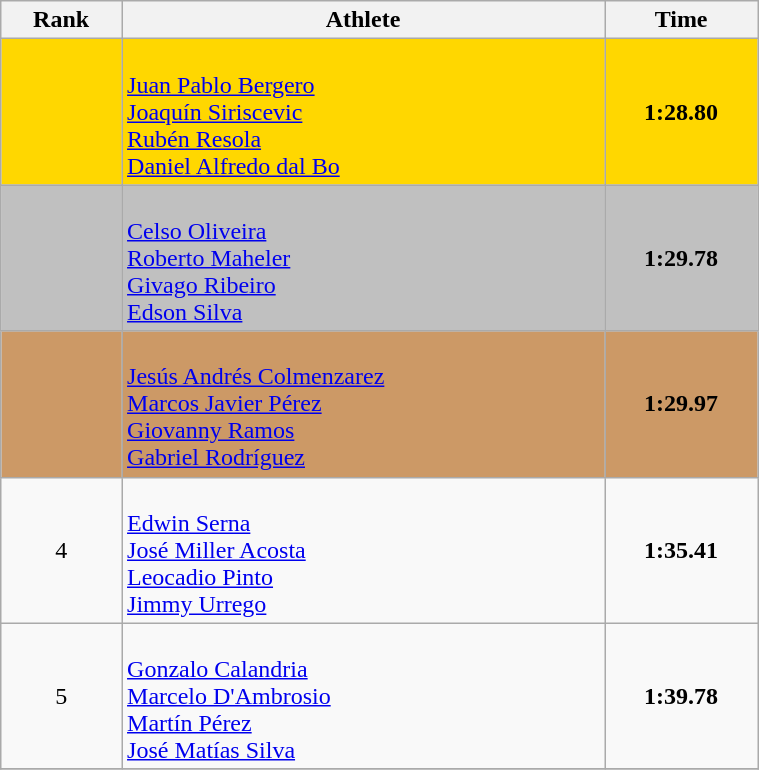<table class="wikitable" width=40% style="text-align:center">
<tr>
<th>Rank</th>
<th>Athlete</th>
<th>Time</th>
</tr>
<tr bgcolor=gold>
<td></td>
<td align=left><br><a href='#'>Juan Pablo Bergero</a><br><a href='#'>Joaquín Siriscevic</a><br><a href='#'>Rubén Resola</a><br><a href='#'>Daniel Alfredo dal Bo</a></td>
<td><strong>1:28.80</strong></td>
</tr>
<tr bgcolor=silver>
<td></td>
<td align=left><br><a href='#'>Celso Oliveira</a><br><a href='#'>Roberto Maheler</a><br><a href='#'>Givago Ribeiro</a><br><a href='#'>Edson Silva</a></td>
<td><strong>1:29.78</strong></td>
</tr>
<tr bgcolor=cc9966>
<td></td>
<td align=left><br><a href='#'>Jesús Andrés Colmenzarez</a><br><a href='#'>Marcos Javier Pérez</a><br><a href='#'>Giovanny Ramos</a><br><a href='#'>Gabriel Rodríguez</a></td>
<td><strong>1:29.97</strong></td>
</tr>
<tr>
<td>4</td>
<td align=left><br><a href='#'>Edwin Serna</a><br><a href='#'>José Miller Acosta</a><br><a href='#'>Leocadio Pinto</a><br><a href='#'>Jimmy Urrego</a></td>
<td><strong>1:35.41</strong></td>
</tr>
<tr>
<td>5</td>
<td align=left><br><a href='#'>Gonzalo Calandria</a><br><a href='#'>Marcelo D'Ambrosio</a><br><a href='#'>Martín Pérez</a><br><a href='#'>José Matías Silva</a></td>
<td><strong>1:39.78</strong></td>
</tr>
<tr>
</tr>
</table>
